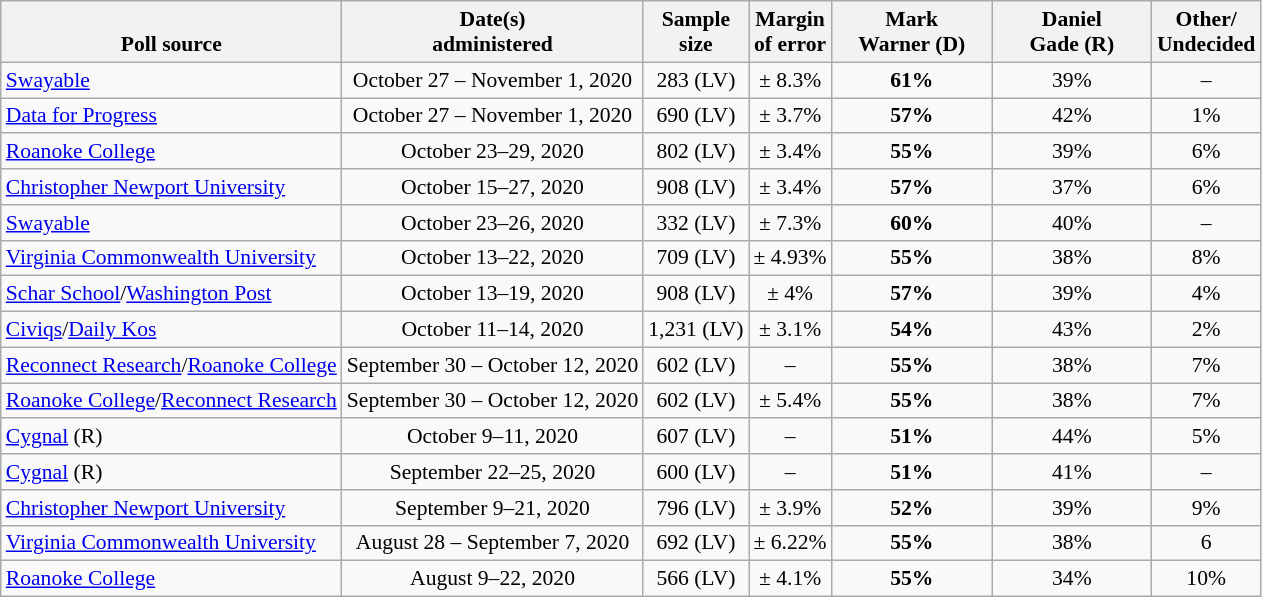<table class="wikitable" style="font-size:90%;text-align:center;">
<tr valign=bottom>
<th>Poll source</th>
<th>Date(s)<br>administered</th>
<th>Sample<br>size</th>
<th>Margin<br>of error</th>
<th style="width:100px;">Mark<br>Warner (D)</th>
<th style="width:100px;">Daniel<br>Gade (R)</th>
<th>Other/<br>Undecided</th>
</tr>
<tr>
<td style="text-align:left;"><a href='#'>Swayable</a></td>
<td>October 27 – November 1, 2020</td>
<td>283 (LV)</td>
<td>± 8.3%</td>
<td><strong>61%</strong></td>
<td>39%</td>
<td>–</td>
</tr>
<tr>
<td style="text-align:left;"><a href='#'>Data for Progress</a></td>
<td>October 27 – November 1, 2020</td>
<td>690 (LV)</td>
<td>± 3.7%</td>
<td><strong>57%</strong></td>
<td>42%</td>
<td>1%</td>
</tr>
<tr>
<td style="text-align:left;"><a href='#'>Roanoke College</a></td>
<td>October 23–29, 2020</td>
<td>802 (LV)</td>
<td>± 3.4%</td>
<td><strong>55%</strong></td>
<td>39%</td>
<td>6%</td>
</tr>
<tr>
<td style="text-align:left;"><a href='#'>Christopher Newport University</a></td>
<td>October 15–27, 2020</td>
<td>908 (LV)</td>
<td>± 3.4%</td>
<td><strong>57%</strong></td>
<td>37%</td>
<td>6%</td>
</tr>
<tr>
<td style="text-align:left;"><a href='#'>Swayable</a></td>
<td>October 23–26, 2020</td>
<td>332 (LV)</td>
<td>± 7.3%</td>
<td><strong>60%</strong></td>
<td>40%</td>
<td>–</td>
</tr>
<tr>
<td style="text-align:left;"><a href='#'>Virginia Commonwealth University</a></td>
<td>October 13–22, 2020</td>
<td>709 (LV)</td>
<td>± 4.93%</td>
<td><strong>55%</strong></td>
<td>38%</td>
<td>8%</td>
</tr>
<tr>
<td style="text-align:left;"><a href='#'>Schar School</a>/<a href='#'>Washington Post</a></td>
<td>October 13–19, 2020</td>
<td>908 (LV)</td>
<td>± 4%</td>
<td><strong>57%</strong></td>
<td>39%</td>
<td>4%</td>
</tr>
<tr>
<td style="text-align:left;"><a href='#'>Civiqs</a>/<a href='#'>Daily Kos</a></td>
<td>October 11–14, 2020</td>
<td>1,231 (LV)</td>
<td>± 3.1%</td>
<td><strong>54%</strong></td>
<td>43%</td>
<td>2%</td>
</tr>
<tr>
<td style="text-align:left;"><a href='#'>Reconnect Research</a>/<a href='#'>Roanoke College</a></td>
<td>September 30 – October 12, 2020</td>
<td>602 (LV)</td>
<td>–</td>
<td><strong>55%</strong></td>
<td>38%</td>
<td>7%</td>
</tr>
<tr>
<td style="text-align:left;"><a href='#'>Roanoke College</a>/<a href='#'>Reconnect Research</a></td>
<td>September 30 – October 12, 2020</td>
<td>602 (LV)</td>
<td>± 5.4%</td>
<td><strong>55%</strong></td>
<td>38%</td>
<td>7%</td>
</tr>
<tr>
<td style="text-align:left;"><a href='#'>Cygnal</a> (R)</td>
<td>October 9–11, 2020</td>
<td>607 (LV)</td>
<td>–</td>
<td><strong>51%</strong></td>
<td>44%</td>
<td>5%</td>
</tr>
<tr>
<td style="text-align:left;"><a href='#'>Cygnal</a> (R)</td>
<td>September 22–25, 2020</td>
<td>600 (LV)</td>
<td>–</td>
<td><strong>51%</strong></td>
<td>41%</td>
<td>–</td>
</tr>
<tr>
<td style="text-align:left;"><a href='#'>Christopher Newport University</a></td>
<td>September 9–21, 2020</td>
<td>796 (LV)</td>
<td>± 3.9%</td>
<td><strong>52%</strong></td>
<td>39%</td>
<td>9%</td>
</tr>
<tr>
<td style="text-align:left;"><a href='#'>Virginia Commonwealth University</a></td>
<td>August 28 – September 7, 2020</td>
<td>692 (LV)</td>
<td>± 6.22%</td>
<td><strong>55%</strong></td>
<td>38%</td>
<td>6</td>
</tr>
<tr>
<td style="text-align:left;"><a href='#'>Roanoke College</a></td>
<td>August 9–22, 2020</td>
<td>566 (LV)</td>
<td>± 4.1%</td>
<td><strong>55%</strong></td>
<td>34%</td>
<td>10%</td>
</tr>
</table>
